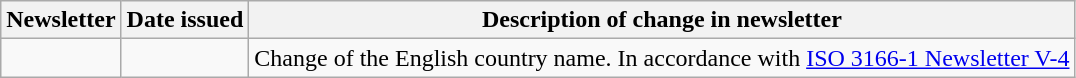<table class="wikitable">
<tr>
<th>Newsletter</th>
<th>Date issued</th>
<th>Description of change in newsletter</th>
</tr>
<tr>
<td id="I-3"></td>
<td></td>
<td>Change of the English country name. In accordance with <a href='#'>ISO 3166-1 Newsletter V-4</a></td>
</tr>
</table>
